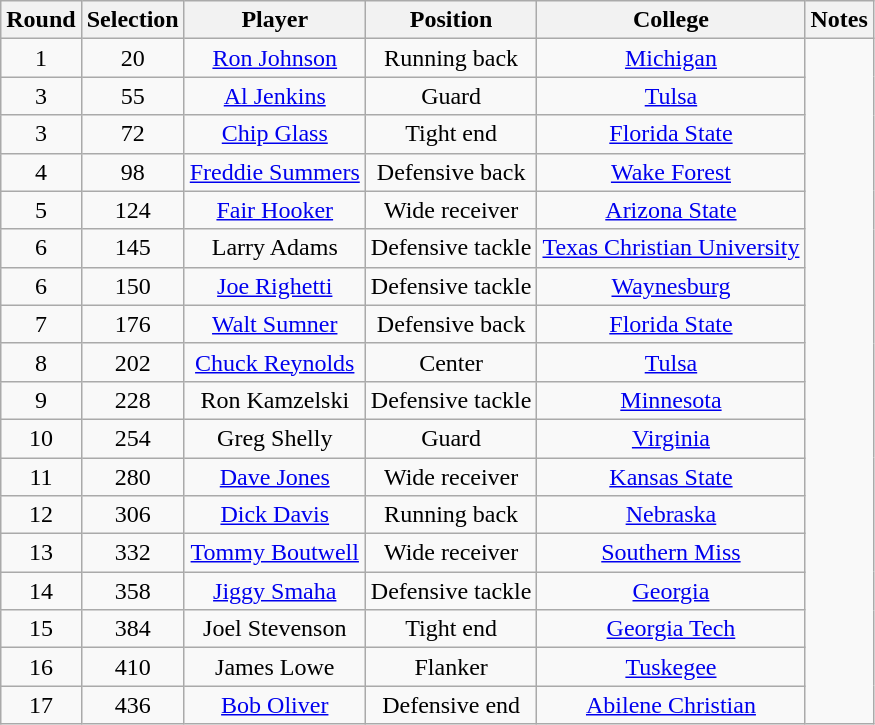<table class="wikitable" style="text-align:center">
<tr>
<th>Round</th>
<th>Selection</th>
<th>Player</th>
<th>Position</th>
<th>College</th>
<th>Notes</th>
</tr>
<tr>
<td>1</td>
<td>20</td>
<td><a href='#'>Ron Johnson</a></td>
<td>Running back</td>
<td><a href='#'>Michigan</a></td>
</tr>
<tr style="text-align:center;" bgcolor="">
<td>3</td>
<td>55</td>
<td><a href='#'>Al Jenkins</a></td>
<td>Guard</td>
<td><a href='#'>Tulsa</a></td>
</tr>
<tr style="text-align:center;" bgcolor="">
<td>3</td>
<td>72</td>
<td><a href='#'>Chip Glass</a></td>
<td>Tight end</td>
<td><a href='#'>Florida State</a></td>
</tr>
<tr style="text-align:center;" bgcolor="">
<td>4</td>
<td>98</td>
<td><a href='#'>Freddie Summers</a></td>
<td>Defensive back</td>
<td><a href='#'>Wake Forest</a></td>
</tr>
<tr style="text-align:center;" bgcolor="">
<td>5</td>
<td>124</td>
<td><a href='#'>Fair Hooker</a></td>
<td>Wide receiver</td>
<td><a href='#'>Arizona State</a></td>
</tr>
<tr style="text-align:center;" bgcolor="">
<td>6</td>
<td>145</td>
<td>Larry Adams</td>
<td>Defensive tackle</td>
<td><a href='#'>Texas Christian University</a></td>
</tr>
<tr style="text-align:center;" bgcolor="">
<td>6</td>
<td>150</td>
<td><a href='#'>Joe Righetti</a></td>
<td>Defensive tackle</td>
<td><a href='#'>Waynesburg</a></td>
</tr>
<tr style="text-align:center;" bgcolor="">
<td>7</td>
<td>176</td>
<td><a href='#'>Walt Sumner</a></td>
<td>Defensive back</td>
<td><a href='#'>Florida State</a></td>
</tr>
<tr style="text-align:center;" bgcolor="">
<td>8</td>
<td>202</td>
<td><a href='#'>Chuck Reynolds</a></td>
<td>Center</td>
<td><a href='#'>Tulsa</a></td>
</tr>
<tr style="text-align:center;" bgcolor="">
<td>9</td>
<td>228</td>
<td>Ron Kamzelski</td>
<td>Defensive tackle</td>
<td><a href='#'>Minnesota</a></td>
</tr>
<tr style="text-align:center;" bgcolor="">
<td>10</td>
<td>254</td>
<td>Greg Shelly</td>
<td>Guard</td>
<td><a href='#'>Virginia</a></td>
</tr>
<tr style="text-align:center;" bgcolor="">
<td>11</td>
<td>280</td>
<td><a href='#'>Dave Jones</a></td>
<td>Wide receiver</td>
<td><a href='#'>Kansas State</a></td>
</tr>
<tr style="text-align:center;" bgcolor="">
<td>12</td>
<td>306</td>
<td><a href='#'>Dick Davis</a></td>
<td>Running back</td>
<td><a href='#'>Nebraska</a></td>
</tr>
<tr style="text-align:center;" bgcolor="">
<td>13</td>
<td>332</td>
<td><a href='#'>Tommy Boutwell</a></td>
<td>Wide receiver</td>
<td><a href='#'>Southern Miss</a></td>
</tr>
<tr style="text-align:center;" bgcolor="">
<td>14</td>
<td>358</td>
<td><a href='#'>Jiggy Smaha</a></td>
<td>Defensive tackle</td>
<td><a href='#'>Georgia</a></td>
</tr>
<tr style="text-align:center;" bgcolor="">
<td>15</td>
<td>384</td>
<td>Joel Stevenson</td>
<td>Tight end</td>
<td><a href='#'>Georgia Tech</a></td>
</tr>
<tr style="text-align:center;" bgcolor="">
<td>16</td>
<td>410</td>
<td>James Lowe</td>
<td>Flanker</td>
<td><a href='#'>Tuskegee</a></td>
</tr>
<tr style="text-align:center;" bgcolor="">
<td>17</td>
<td>436</td>
<td><a href='#'>Bob Oliver</a></td>
<td>Defensive end</td>
<td><a href='#'>Abilene Christian</a></td>
</tr>
</table>
